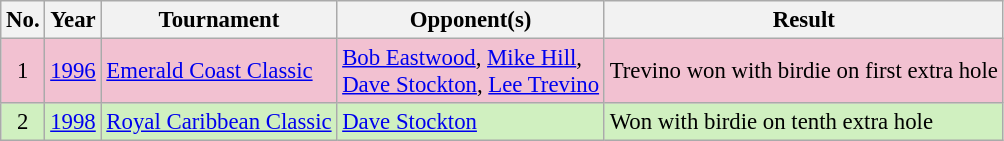<table class="wikitable" style="font-size:95%;">
<tr>
<th>No.</th>
<th>Year</th>
<th>Tournament</th>
<th>Opponent(s)</th>
<th>Result</th>
</tr>
<tr style="background:#F2C1D1;">
<td align=center>1</td>
<td><a href='#'>1996</a></td>
<td><a href='#'>Emerald Coast Classic</a></td>
<td> <a href='#'>Bob Eastwood</a>,  <a href='#'>Mike Hill</a>,<br> <a href='#'>Dave Stockton</a>,  <a href='#'>Lee Trevino</a></td>
<td>Trevino won with birdie on first extra hole</td>
</tr>
<tr style="background:#D0F0C0;">
<td align=center>2</td>
<td><a href='#'>1998</a></td>
<td><a href='#'>Royal Caribbean Classic</a></td>
<td> <a href='#'>Dave Stockton</a></td>
<td>Won with birdie on tenth extra hole</td>
</tr>
</table>
